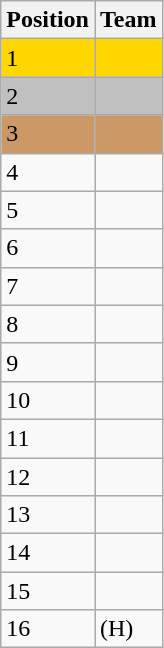<table class="wikitable">
<tr>
<th>Position</th>
<th>Team</th>
</tr>
<tr style="background:gold;">
<td>1</td>
<td></td>
</tr>
<tr style="background:silver;">
<td>2</td>
<td></td>
</tr>
<tr style="background:#cc9966;">
<td>3</td>
<td></td>
</tr>
<tr>
<td>4</td>
<td></td>
</tr>
<tr>
<td>5</td>
<td></td>
</tr>
<tr>
<td>6</td>
<td></td>
</tr>
<tr>
<td>7</td>
<td></td>
</tr>
<tr>
<td>8</td>
<td></td>
</tr>
<tr>
<td>9</td>
<td></td>
</tr>
<tr>
<td>10</td>
<td></td>
</tr>
<tr>
<td>11</td>
<td></td>
</tr>
<tr>
<td>12</td>
<td></td>
</tr>
<tr>
<td>13</td>
<td></td>
</tr>
<tr>
<td>14</td>
<td></td>
</tr>
<tr>
<td>15</td>
<td></td>
</tr>
<tr>
<td>16</td>
<td> (H)</td>
</tr>
</table>
